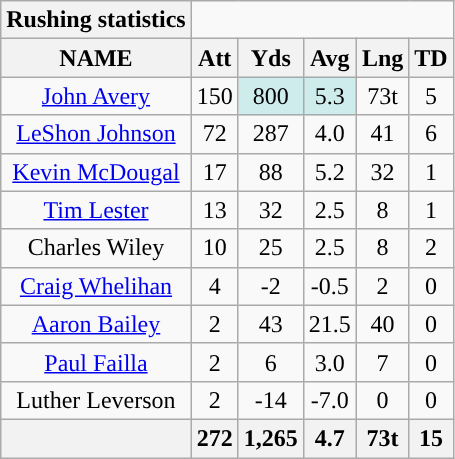<table class="wikitable sortable" style="text-align:center;">
<tr>
<th style="text-align:center;">Rushing statistics</th>
</tr>
<tr>
<th>NAME</th>
<th>Att</th>
<th>Yds</th>
<th>Avg</th>
<th>Lng</th>
<th>TD</th>
</tr>
<tr>
<td><a href='#'>John Avery</a></td>
<td>150</td>
<td style="background:#cfecec;">800</td>
<td style="background:#cfecec;">5.3</td>
<td>73t</td>
<td>5</td>
</tr>
<tr>
<td><a href='#'>LeShon Johnson</a></td>
<td>72</td>
<td>287</td>
<td>4.0</td>
<td>41</td>
<td>6</td>
</tr>
<tr>
<td><a href='#'>Kevin McDougal</a></td>
<td>17</td>
<td>88</td>
<td>5.2</td>
<td>32</td>
<td>1</td>
</tr>
<tr>
<td><a href='#'>Tim Lester</a></td>
<td>13</td>
<td>32</td>
<td>2.5</td>
<td>8</td>
<td>1</td>
</tr>
<tr>
<td>Charles Wiley</td>
<td>10</td>
<td>25</td>
<td>2.5</td>
<td>8</td>
<td>2</td>
</tr>
<tr>
<td><a href='#'>Craig Whelihan</a></td>
<td>4</td>
<td>-2</td>
<td>-0.5</td>
<td>2</td>
<td>0</td>
</tr>
<tr>
<td><a href='#'>Aaron Bailey</a></td>
<td>2</td>
<td>43</td>
<td>21.5</td>
<td>40</td>
<td>0</td>
</tr>
<tr>
<td><a href='#'>Paul Failla</a></td>
<td>2</td>
<td>6</td>
<td>3.0</td>
<td>7</td>
<td>0</td>
</tr>
<tr>
<td>Luther Leverson</td>
<td>2</td>
<td>-14</td>
<td>-7.0</td>
<td>0</td>
<td>0</td>
</tr>
<tr>
<th colspan="1"></th>
<th>272</th>
<th>1,265</th>
<th>4.7</th>
<th>73t</th>
<th>15</th>
</tr>
</table>
